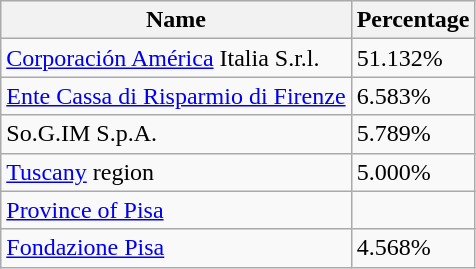<table class="wikitable" border="1">
<tr>
<th>Name</th>
<th>Percentage</th>
</tr>
<tr>
<td><a href='#'>Corporación América</a> Italia S.r.l.</td>
<td>51.132%</td>
</tr>
<tr>
<td><a href='#'>Ente Cassa di Risparmio di Firenze</a></td>
<td>6.583%</td>
</tr>
<tr>
<td>So.G.IM S.p.A.</td>
<td>5.789%</td>
</tr>
<tr>
<td><a href='#'>Tuscany</a> region</td>
<td>5.000%</td>
</tr>
<tr>
<td><a href='#'>Province of Pisa</a></td>
<td></td>
</tr>
<tr>
<td><a href='#'>Fondazione Pisa</a></td>
<td>4.568%</td>
</tr>
</table>
